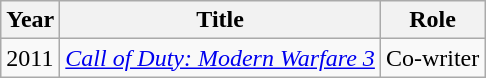<table class="wikitable">
<tr>
<th>Year</th>
<th>Title</th>
<th>Role</th>
</tr>
<tr>
<td>2011</td>
<td><em><a href='#'>Call of Duty: Modern Warfare 3</a></em></td>
<td>Co-writer</td>
</tr>
</table>
